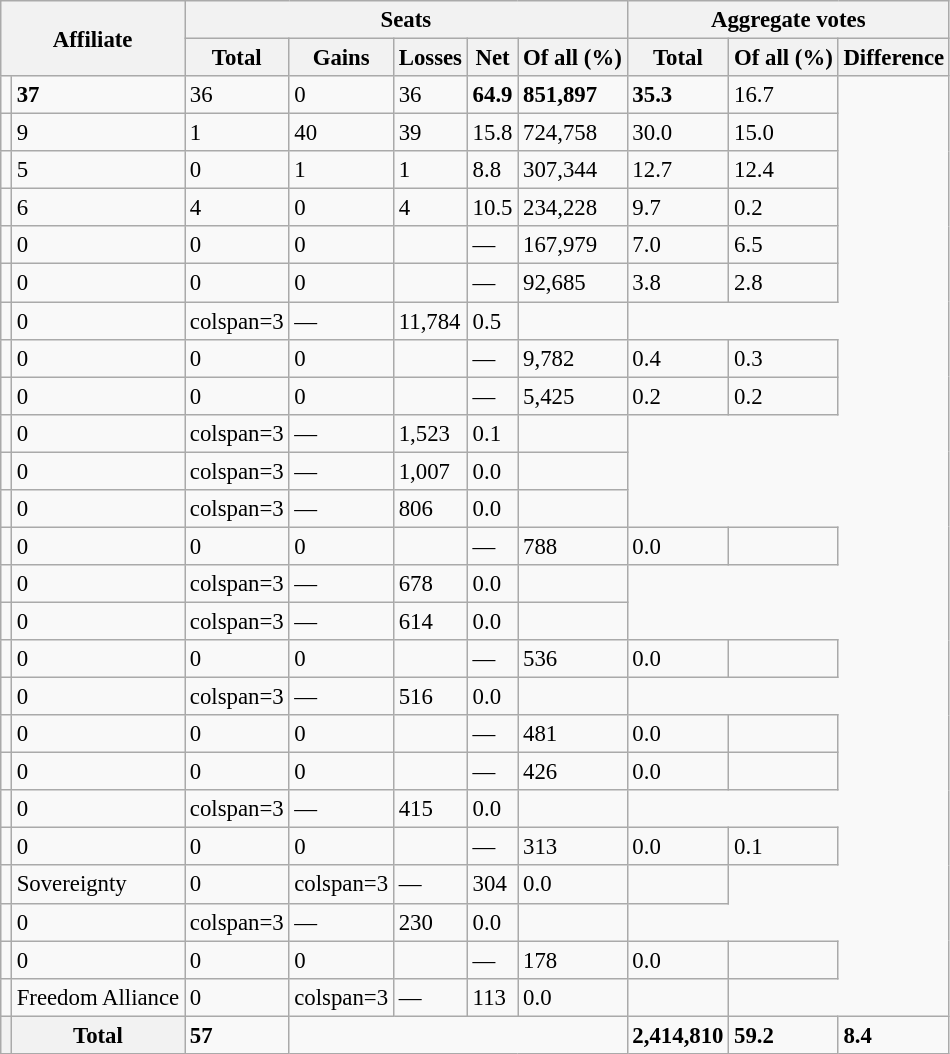<table class="wikitable sortable defaultright col2left" style="font-size:95%;">
<tr>
<th colspan="2" rowspan="2">Affiliate</th>
<th colspan="5">Seats</th>
<th colspan="3">Aggregate votes</th>
</tr>
<tr>
<th>Total</th>
<th>Gains</th>
<th>Losses</th>
<th>Net</th>
<th>Of all (%)</th>
<th>Total</th>
<th>Of all (%)</th>
<th>Differ­ence</th>
</tr>
<tr>
<td></td>
<td><strong>37</strong></td>
<td>36</td>
<td>0</td>
<td>36</td>
<td><strong>64.9</strong></td>
<td><strong>851,897</strong></td>
<td><strong>35.3</strong></td>
<td>16.7</td>
</tr>
<tr>
<td></td>
<td>9</td>
<td>1</td>
<td>40</td>
<td>39</td>
<td>15.8</td>
<td>724,758</td>
<td>30.0</td>
<td>15.0</td>
</tr>
<tr>
<td></td>
<td>5</td>
<td>0</td>
<td>1</td>
<td>1</td>
<td>8.8</td>
<td>307,344</td>
<td>12.7</td>
<td>12.4</td>
</tr>
<tr>
<td></td>
<td>6</td>
<td>4</td>
<td>0</td>
<td>4</td>
<td>10.5</td>
<td>234,228</td>
<td>9.7</td>
<td>0.2</td>
</tr>
<tr>
<td></td>
<td>0</td>
<td>0</td>
<td>0</td>
<td></td>
<td>—</td>
<td>167,979</td>
<td>7.0</td>
<td>6.5</td>
</tr>
<tr>
<td></td>
<td>0</td>
<td>0</td>
<td>0</td>
<td></td>
<td>—</td>
<td>92,685</td>
<td>3.8</td>
<td>2.8</td>
</tr>
<tr>
<td></td>
<td>0</td>
<td>colspan=3   </td>
<td>—</td>
<td>11,784</td>
<td>0.5</td>
<td></td>
</tr>
<tr>
<td></td>
<td>0</td>
<td>0</td>
<td>0</td>
<td></td>
<td>—</td>
<td>9,782</td>
<td>0.4</td>
<td>0.3</td>
</tr>
<tr>
<td></td>
<td>0</td>
<td>0</td>
<td>0</td>
<td></td>
<td>—</td>
<td>5,425</td>
<td>0.2</td>
<td>0.2</td>
</tr>
<tr>
<td></td>
<td>0</td>
<td>colspan=3   </td>
<td>—</td>
<td>1,523</td>
<td>0.1</td>
<td></td>
</tr>
<tr>
<td></td>
<td>0</td>
<td>colspan=3   </td>
<td>—</td>
<td>1,007</td>
<td>0.0</td>
<td></td>
</tr>
<tr>
<td></td>
<td>0</td>
<td>colspan=3   </td>
<td>—</td>
<td>806</td>
<td>0.0</td>
<td></td>
</tr>
<tr>
<td></td>
<td>0</td>
<td>0</td>
<td>0</td>
<td></td>
<td>—</td>
<td>788</td>
<td>0.0</td>
<td></td>
</tr>
<tr>
<td></td>
<td>0</td>
<td>colspan=3   </td>
<td>—</td>
<td>678</td>
<td>0.0</td>
<td></td>
</tr>
<tr>
<td></td>
<td>0</td>
<td>colspan=3   </td>
<td>—</td>
<td>614</td>
<td>0.0</td>
<td></td>
</tr>
<tr>
<td></td>
<td>0</td>
<td>0</td>
<td>0</td>
<td></td>
<td>—</td>
<td>536</td>
<td>0.0</td>
<td></td>
</tr>
<tr>
<td></td>
<td>0</td>
<td>colspan=3   </td>
<td>—</td>
<td>516</td>
<td>0.0</td>
<td></td>
</tr>
<tr>
<td></td>
<td>0</td>
<td>0</td>
<td>0</td>
<td></td>
<td>—</td>
<td>481</td>
<td>0.0</td>
<td></td>
</tr>
<tr>
<td></td>
<td>0</td>
<td>0</td>
<td>0</td>
<td></td>
<td>—</td>
<td>426</td>
<td>0.0</td>
<td></td>
</tr>
<tr>
<td></td>
<td>0</td>
<td>colspan=3   </td>
<td>—</td>
<td>415</td>
<td>0.0</td>
<td></td>
</tr>
<tr>
<td></td>
<td>0</td>
<td>0</td>
<td>0</td>
<td></td>
<td>—</td>
<td>313</td>
<td>0.0</td>
<td>0.1</td>
</tr>
<tr>
<td></td>
<td>Sovereignty</td>
<td>0</td>
<td>colspan=3   </td>
<td>—</td>
<td>304</td>
<td>0.0</td>
<td></td>
</tr>
<tr>
<td></td>
<td>0</td>
<td>colspan=3   </td>
<td>—</td>
<td>230</td>
<td>0.0</td>
<td></td>
</tr>
<tr>
<td></td>
<td>0</td>
<td>0</td>
<td>0</td>
<td></td>
<td>—</td>
<td>178</td>
<td>0.0</td>
<td></td>
</tr>
<tr>
<td></td>
<td>Freedom Alliance</td>
<td>0</td>
<td>colspan=3   </td>
<td>—</td>
<td>113</td>
<td>0.0</td>
<td></td>
</tr>
<tr class="sortbottom" style="font-weight:bold;">
<td style="background-color:#f2f2f2;"></td>
<th scope="row" style="background-color:#f2f2f2;">Total</th>
<td>57</td>
<td colspan="4"></td>
<td>2,414,810</td>
<td>59.2</td>
<td> 8.4</td>
</tr>
</table>
